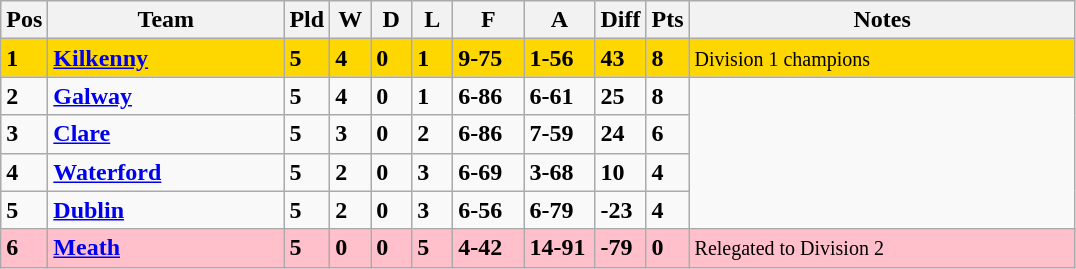<table class="wikitable" style="text-align: centre;">
<tr>
<th width=20>Pos</th>
<th width=150>Team</th>
<th width=20>Pld</th>
<th width=20>W</th>
<th width=20>D</th>
<th width=20>L</th>
<th width=40>F</th>
<th width=40>A</th>
<th width=20>Diff</th>
<th width=20>Pts</th>
<th width=250>Notes</th>
</tr>
<tr style="background:gold;">
<td><strong>1</strong></td>
<td align=left><strong> <a href='#'>Kilkenny</a> </strong></td>
<td><strong>5</strong></td>
<td><strong>4</strong></td>
<td><strong>0</strong></td>
<td><strong>1</strong></td>
<td><strong>9-75</strong></td>
<td><strong>1-56</strong></td>
<td><strong>43</strong></td>
<td><strong>8</strong></td>
<td><small> Division 1 champions</small></td>
</tr>
<tr style>
<td><strong>2</strong></td>
<td align=left><strong> <a href='#'>Galway</a> </strong></td>
<td><strong>5</strong></td>
<td><strong>4</strong></td>
<td><strong>0</strong></td>
<td><strong>1</strong></td>
<td><strong>6-86</strong></td>
<td><strong>6-61</strong></td>
<td><strong>25</strong></td>
<td><strong>8</strong></td>
</tr>
<tr style>
<td><strong>3</strong></td>
<td align=left><strong> <a href='#'>Clare</a> </strong></td>
<td><strong>5</strong></td>
<td><strong>3</strong></td>
<td><strong>0</strong></td>
<td><strong>2</strong></td>
<td><strong>6-86</strong></td>
<td><strong>7-59</strong></td>
<td><strong>24</strong></td>
<td><strong>6</strong></td>
</tr>
<tr style>
<td><strong>4</strong></td>
<td align=left><strong> <a href='#'>Waterford</a> </strong></td>
<td><strong>5</strong></td>
<td><strong>2</strong></td>
<td><strong>0</strong></td>
<td><strong>3</strong></td>
<td><strong>6-69</strong></td>
<td><strong>3-68</strong></td>
<td><strong>10</strong></td>
<td><strong>4</strong></td>
</tr>
<tr style>
<td><strong>5</strong></td>
<td align=left><strong> <a href='#'>Dublin</a> </strong></td>
<td><strong>5</strong></td>
<td><strong>2</strong></td>
<td><strong>0</strong></td>
<td><strong>3</strong></td>
<td><strong>6-56</strong></td>
<td><strong>6-79</strong></td>
<td><strong>-23</strong></td>
<td><strong>4</strong></td>
</tr>
<tr style="background:#FFC0CB;">
<td><strong>6</strong></td>
<td align=left><strong> <a href='#'>Meath</a> </strong></td>
<td><strong>5</strong></td>
<td><strong>0</strong></td>
<td><strong>0</strong></td>
<td><strong>5</strong></td>
<td><strong>4-42</strong></td>
<td><strong>14-91</strong></td>
<td><strong>-79</strong></td>
<td><strong>0</strong></td>
<td><small> Relegated to Division 2</small></td>
</tr>
</table>
